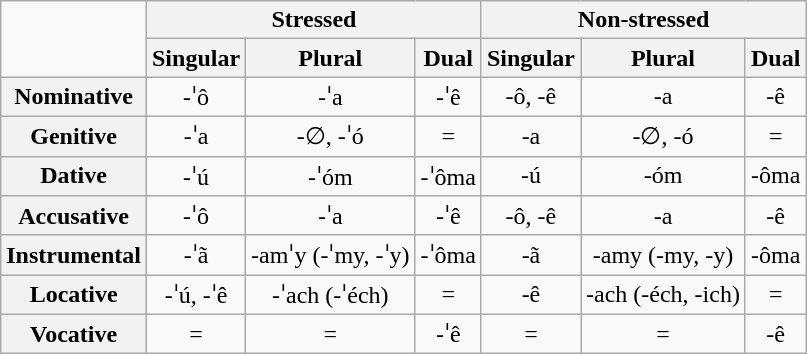<table class="wikitable" style="text-align:center;">
<tr>
<td rowspan="2"></td>
<th colspan="3">Stressed</th>
<th colspan="3">Non-stressed</th>
</tr>
<tr>
<th>Singular</th>
<th>Plural</th>
<th>Dual</th>
<th>Singular</th>
<th>Plural</th>
<th>Dual</th>
</tr>
<tr>
<th>Nominative</th>
<td>-ˈô</td>
<td>-ˈa</td>
<td>-ˈê</td>
<td>-ô, -ê</td>
<td>-a</td>
<td>-ê</td>
</tr>
<tr>
<th>Genitive</th>
<td>-ˈa</td>
<td>-∅, -ˈó</td>
<td>= </td>
<td>-a</td>
<td>-∅, -ó</td>
<td>= </td>
</tr>
<tr>
<th>Dative</th>
<td>-ˈú</td>
<td>-ˈóm</td>
<td>-ˈôma</td>
<td>-ú</td>
<td>-óm</td>
<td>-ôma</td>
</tr>
<tr>
<th>Accusative</th>
<td>-ˈô</td>
<td>-ˈa</td>
<td>-ˈê</td>
<td>-ô, -ê</td>
<td>-a</td>
<td>-ê</td>
</tr>
<tr>
<th>Instrumental</th>
<td>-ˈã</td>
<td>-amˈy (-ˈmy, -ˈy)</td>
<td>-ˈôma</td>
<td>-ã</td>
<td>-amy (-my, -y)</td>
<td>-ôma</td>
</tr>
<tr>
<th>Locative</th>
<td>-ˈú, -ˈê</td>
<td>-ˈach (-ˈéch)</td>
<td>= </td>
<td>-ê</td>
<td>-ach (-éch, -ich)</td>
<td>= </td>
</tr>
<tr>
<th>Vocative</th>
<td>= </td>
<td>= </td>
<td>-ˈê</td>
<td>= </td>
<td>= </td>
<td>-ê</td>
</tr>
</table>
